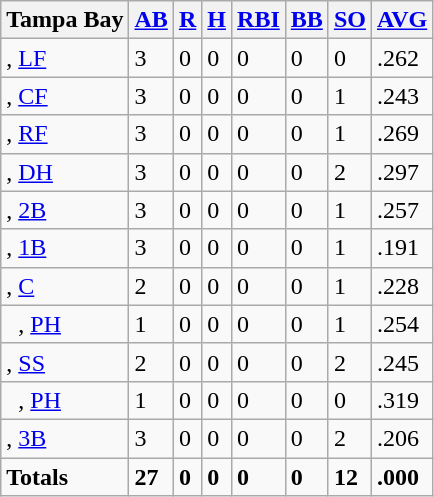<table class="wikitable sortable">
<tr>
<th>Tampa Bay</th>
<th><a href='#'>AB</a></th>
<th><a href='#'>R</a></th>
<th><a href='#'>H</a></th>
<th><a href='#'>RBI</a></th>
<th><a href='#'>BB</a></th>
<th><a href='#'>SO</a></th>
<th><a href='#'>AVG</a></th>
</tr>
<tr>
<td>, <a href='#'>LF</a></td>
<td>3</td>
<td>0</td>
<td>0</td>
<td>0</td>
<td>0</td>
<td>0</td>
<td>.262</td>
</tr>
<tr>
<td>, <a href='#'>CF</a></td>
<td>3</td>
<td>0</td>
<td>0</td>
<td>0</td>
<td>0</td>
<td>1</td>
<td>.243</td>
</tr>
<tr>
<td>, <a href='#'>RF</a></td>
<td>3</td>
<td>0</td>
<td>0</td>
<td>0</td>
<td>0</td>
<td>1</td>
<td>.269</td>
</tr>
<tr>
<td>, <a href='#'>DH</a></td>
<td>3</td>
<td>0</td>
<td>0</td>
<td>0</td>
<td>0</td>
<td>2</td>
<td>.297</td>
</tr>
<tr>
<td>, <a href='#'>2B</a></td>
<td>3</td>
<td>0</td>
<td>0</td>
<td>0</td>
<td>0</td>
<td>1</td>
<td>.257</td>
</tr>
<tr>
<td>, <a href='#'>1B</a></td>
<td>3</td>
<td>0</td>
<td>0</td>
<td>0</td>
<td>0</td>
<td>1</td>
<td>.191</td>
</tr>
<tr>
<td>, <a href='#'>C</a></td>
<td>2</td>
<td>0</td>
<td>0</td>
<td>0</td>
<td>0</td>
<td>1</td>
<td>.228</td>
</tr>
<tr>
<td>  , <a href='#'>PH</a></td>
<td>1</td>
<td>0</td>
<td>0</td>
<td>0</td>
<td>0</td>
<td>1</td>
<td>.254</td>
</tr>
<tr>
<td>, <a href='#'>SS</a></td>
<td>2</td>
<td>0</td>
<td>0</td>
<td>0</td>
<td>0</td>
<td>2</td>
<td>.245</td>
</tr>
<tr>
<td>  , <a href='#'>PH</a></td>
<td>1</td>
<td>0</td>
<td>0</td>
<td>0</td>
<td>0</td>
<td>0</td>
<td>.319</td>
</tr>
<tr>
<td>, <a href='#'>3B</a></td>
<td>3</td>
<td>0</td>
<td>0</td>
<td>0</td>
<td>0</td>
<td>2</td>
<td>.206</td>
</tr>
<tr class="sortbottom">
<td><strong>Totals</strong></td>
<td><strong>27</strong></td>
<td><strong>0</strong></td>
<td><strong>0</strong></td>
<td><strong>0</strong></td>
<td><strong>0</strong></td>
<td><strong>12</strong></td>
<td><strong>.000</strong></td>
</tr>
</table>
